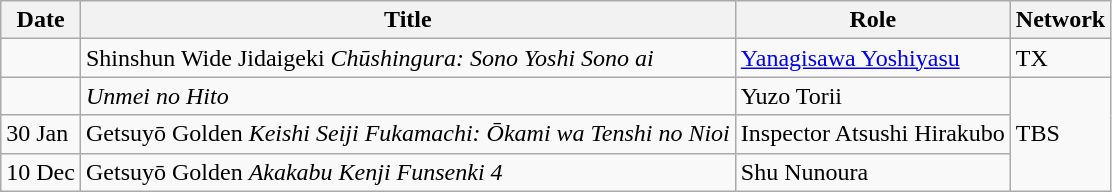<table class="wikitable">
<tr>
<th>Date</th>
<th>Title</th>
<th>Role</th>
<th>Network</th>
</tr>
<tr>
<td></td>
<td>Shinshun Wide Jidaigeki <em>Chūshingura: Sono Yoshi Sono ai</em></td>
<td><a href='#'>Yanagisawa Yoshiyasu</a></td>
<td>TX</td>
</tr>
<tr>
<td></td>
<td><em>Unmei no Hito</em></td>
<td>Yuzo Torii</td>
<td rowspan="3">TBS</td>
</tr>
<tr>
<td>30 Jan</td>
<td>Getsuyō Golden <em>Keishi Seiji Fukamachi: Ōkami wa Tenshi no Nioi</em></td>
<td>Inspector Atsushi Hirakubo</td>
</tr>
<tr>
<td>10 Dec</td>
<td>Getsuyō Golden <em>Akakabu Kenji Funsenki 4</em></td>
<td>Shu Nunoura</td>
</tr>
</table>
